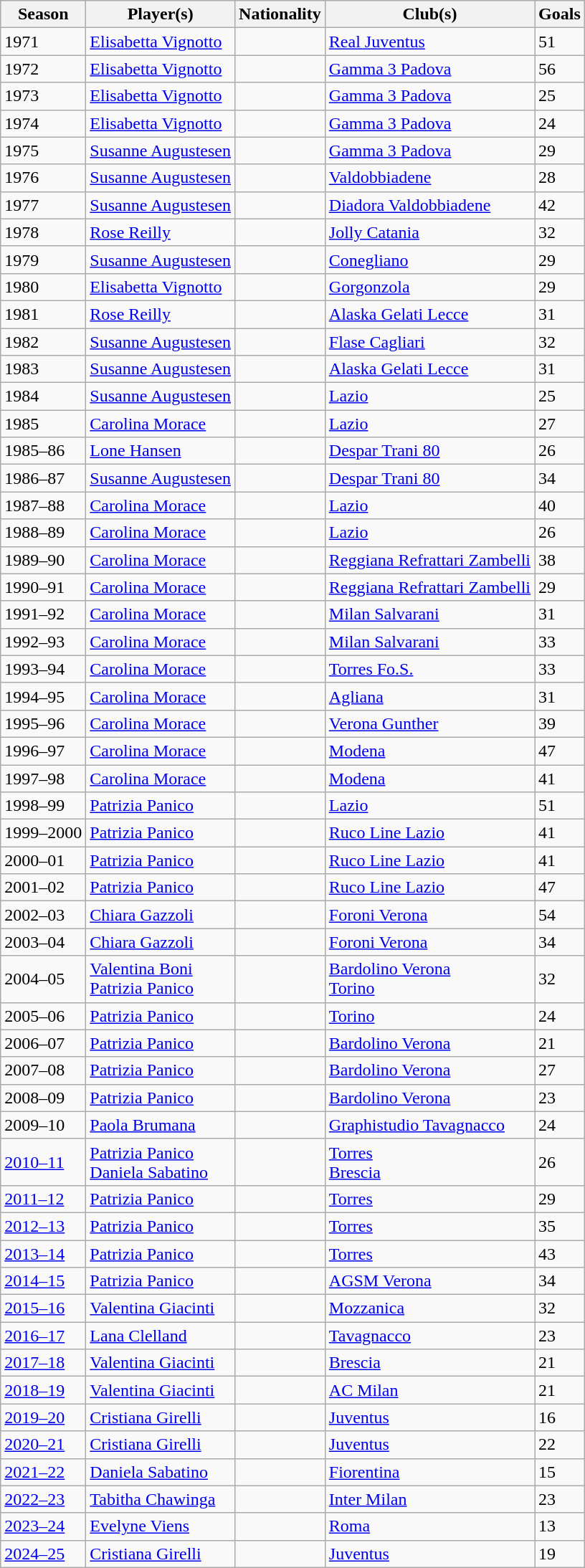<table class=wikitable>
<tr>
<th>Season</th>
<th>Player(s)</th>
<th>Nationality</th>
<th>Club(s)</th>
<th>Goals</th>
</tr>
<tr>
<td>1971</td>
<td><a href='#'>Elisabetta Vignotto</a></td>
<td></td>
<td><a href='#'>Real Juventus</a></td>
<td>51</td>
</tr>
<tr>
<td>1972</td>
<td><a href='#'>Elisabetta Vignotto</a></td>
<td></td>
<td><a href='#'>Gamma 3 Padova</a></td>
<td>56</td>
</tr>
<tr>
<td>1973</td>
<td><a href='#'>Elisabetta Vignotto</a></td>
<td></td>
<td><a href='#'>Gamma 3 Padova</a></td>
<td>25</td>
</tr>
<tr>
<td>1974</td>
<td><a href='#'>Elisabetta Vignotto</a></td>
<td></td>
<td><a href='#'>Gamma 3 Padova</a></td>
<td>24</td>
</tr>
<tr>
<td>1975</td>
<td><a href='#'>Susanne Augustesen</a></td>
<td></td>
<td><a href='#'>Gamma 3 Padova</a></td>
<td>29</td>
</tr>
<tr>
<td>1976</td>
<td><a href='#'>Susanne Augustesen</a></td>
<td></td>
<td><a href='#'>Valdobbiadene</a></td>
<td>28</td>
</tr>
<tr>
<td>1977</td>
<td><a href='#'>Susanne Augustesen</a></td>
<td></td>
<td><a href='#'>Diadora Valdobbiadene</a></td>
<td>42</td>
</tr>
<tr>
<td>1978</td>
<td><a href='#'>Rose Reilly</a></td>
<td></td>
<td><a href='#'>Jolly Catania</a></td>
<td>32</td>
</tr>
<tr>
<td>1979</td>
<td><a href='#'>Susanne Augustesen</a></td>
<td></td>
<td><a href='#'>Conegliano</a></td>
<td>29</td>
</tr>
<tr>
<td>1980</td>
<td><a href='#'>Elisabetta Vignotto</a></td>
<td></td>
<td><a href='#'>Gorgonzola</a></td>
<td>29</td>
</tr>
<tr>
<td>1981</td>
<td><a href='#'>Rose Reilly</a></td>
<td></td>
<td><a href='#'>Alaska Gelati Lecce</a></td>
<td>31</td>
</tr>
<tr>
<td>1982</td>
<td><a href='#'>Susanne Augustesen</a></td>
<td></td>
<td><a href='#'>Flase Cagliari</a></td>
<td>32</td>
</tr>
<tr>
<td>1983</td>
<td><a href='#'>Susanne Augustesen</a></td>
<td></td>
<td><a href='#'>Alaska Gelati Lecce</a></td>
<td>31</td>
</tr>
<tr>
<td>1984</td>
<td><a href='#'>Susanne Augustesen</a></td>
<td></td>
<td><a href='#'>Lazio</a></td>
<td>25</td>
</tr>
<tr>
<td>1985</td>
<td><a href='#'>Carolina Morace</a></td>
<td></td>
<td><a href='#'>Lazio</a></td>
<td>27</td>
</tr>
<tr>
<td>1985–86</td>
<td><a href='#'>Lone Hansen</a></td>
<td></td>
<td><a href='#'>Despar Trani 80</a></td>
<td>26</td>
</tr>
<tr>
<td>1986–87</td>
<td><a href='#'>Susanne Augustesen</a></td>
<td></td>
<td><a href='#'>Despar Trani 80</a></td>
<td>34</td>
</tr>
<tr>
<td>1987–88</td>
<td><a href='#'>Carolina Morace</a></td>
<td></td>
<td><a href='#'>Lazio</a></td>
<td>40</td>
</tr>
<tr>
<td>1988–89</td>
<td><a href='#'>Carolina Morace</a></td>
<td></td>
<td><a href='#'>Lazio</a></td>
<td>26</td>
</tr>
<tr>
<td>1989–90</td>
<td><a href='#'>Carolina Morace</a></td>
<td></td>
<td><a href='#'>Reggiana Refrattari Zambelli</a></td>
<td>38</td>
</tr>
<tr>
<td>1990–91</td>
<td><a href='#'>Carolina Morace</a></td>
<td></td>
<td><a href='#'>Reggiana Refrattari Zambelli</a></td>
<td>29</td>
</tr>
<tr>
<td>1991–92</td>
<td><a href='#'>Carolina Morace</a></td>
<td></td>
<td><a href='#'>Milan Salvarani</a></td>
<td>31</td>
</tr>
<tr>
<td>1992–93</td>
<td><a href='#'>Carolina Morace</a></td>
<td></td>
<td><a href='#'>Milan Salvarani</a></td>
<td>33</td>
</tr>
<tr>
<td>1993–94</td>
<td><a href='#'>Carolina Morace</a></td>
<td></td>
<td><a href='#'>Torres Fo.S.</a></td>
<td>33</td>
</tr>
<tr>
<td>1994–95</td>
<td><a href='#'>Carolina Morace</a></td>
<td></td>
<td><a href='#'>Agliana</a></td>
<td>31</td>
</tr>
<tr>
<td>1995–96</td>
<td><a href='#'>Carolina Morace</a></td>
<td></td>
<td><a href='#'>Verona Gunther</a></td>
<td>39</td>
</tr>
<tr>
<td>1996–97</td>
<td><a href='#'>Carolina Morace</a></td>
<td></td>
<td><a href='#'>Modena</a></td>
<td>47</td>
</tr>
<tr>
<td>1997–98</td>
<td><a href='#'>Carolina Morace</a></td>
<td></td>
<td><a href='#'>Modena</a></td>
<td>41</td>
</tr>
<tr>
<td>1998–99</td>
<td><a href='#'>Patrizia Panico</a></td>
<td></td>
<td><a href='#'>Lazio</a></td>
<td>51</td>
</tr>
<tr>
<td>1999–2000</td>
<td><a href='#'>Patrizia Panico</a></td>
<td></td>
<td><a href='#'>Ruco Line Lazio</a></td>
<td>41</td>
</tr>
<tr>
<td>2000–01</td>
<td><a href='#'>Patrizia Panico</a></td>
<td></td>
<td><a href='#'>Ruco Line Lazio</a></td>
<td>41</td>
</tr>
<tr>
<td>2001–02</td>
<td><a href='#'>Patrizia Panico</a></td>
<td></td>
<td><a href='#'>Ruco Line Lazio</a></td>
<td>47</td>
</tr>
<tr>
<td>2002–03</td>
<td><a href='#'>Chiara Gazzoli</a></td>
<td></td>
<td><a href='#'>Foroni Verona</a></td>
<td>54</td>
</tr>
<tr>
<td>2003–04</td>
<td><a href='#'>Chiara Gazzoli</a></td>
<td></td>
<td><a href='#'>Foroni Verona</a></td>
<td>34</td>
</tr>
<tr>
<td>2004–05</td>
<td><a href='#'>Valentina Boni</a><br><a href='#'>Patrizia Panico</a></td>
<td><br></td>
<td><a href='#'>Bardolino Verona</a><br><a href='#'>Torino</a></td>
<td>32</td>
</tr>
<tr>
<td>2005–06</td>
<td><a href='#'>Patrizia Panico</a></td>
<td></td>
<td><a href='#'>Torino</a></td>
<td>24</td>
</tr>
<tr>
<td>2006–07</td>
<td><a href='#'>Patrizia Panico</a></td>
<td></td>
<td><a href='#'>Bardolino Verona</a></td>
<td>21</td>
</tr>
<tr>
<td>2007–08</td>
<td><a href='#'>Patrizia Panico</a></td>
<td></td>
<td><a href='#'>Bardolino Verona</a></td>
<td>27</td>
</tr>
<tr>
<td>2008–09</td>
<td><a href='#'>Patrizia Panico</a></td>
<td></td>
<td><a href='#'>Bardolino Verona</a></td>
<td>23</td>
</tr>
<tr>
<td>2009–10</td>
<td><a href='#'>Paola Brumana</a></td>
<td></td>
<td><a href='#'>Graphistudio Tavagnacco</a></td>
<td>24</td>
</tr>
<tr>
<td><a href='#'>2010–11</a></td>
<td><a href='#'>Patrizia Panico</a><br><a href='#'>Daniela Sabatino</a></td>
<td><br></td>
<td><a href='#'>Torres</a><br><a href='#'>Brescia</a></td>
<td>26</td>
</tr>
<tr>
<td><a href='#'>2011–12</a></td>
<td><a href='#'>Patrizia Panico</a></td>
<td></td>
<td><a href='#'>Torres</a></td>
<td>29</td>
</tr>
<tr>
<td><a href='#'>2012–13</a></td>
<td><a href='#'>Patrizia Panico</a></td>
<td></td>
<td><a href='#'>Torres</a></td>
<td>35</td>
</tr>
<tr>
<td><a href='#'>2013–14</a></td>
<td><a href='#'>Patrizia Panico</a></td>
<td></td>
<td><a href='#'>Torres</a></td>
<td>43</td>
</tr>
<tr>
<td><a href='#'>2014–15</a></td>
<td><a href='#'>Patrizia Panico</a></td>
<td></td>
<td><a href='#'>AGSM Verona</a></td>
<td>34</td>
</tr>
<tr>
<td><a href='#'>2015–16</a></td>
<td><a href='#'>Valentina Giacinti</a></td>
<td></td>
<td><a href='#'>Mozzanica</a></td>
<td>32</td>
</tr>
<tr>
<td><a href='#'>2016–17</a></td>
<td><a href='#'>Lana Clelland</a></td>
<td></td>
<td><a href='#'>Tavagnacco</a></td>
<td>23</td>
</tr>
<tr>
<td><a href='#'>2017–18</a></td>
<td><a href='#'>Valentina Giacinti</a></td>
<td></td>
<td><a href='#'>Brescia</a></td>
<td>21</td>
</tr>
<tr>
<td><a href='#'>2018–19</a></td>
<td><a href='#'>Valentina Giacinti</a></td>
<td></td>
<td><a href='#'>AC Milan</a></td>
<td>21</td>
</tr>
<tr>
<td><a href='#'>2019–20</a></td>
<td><a href='#'>Cristiana Girelli</a></td>
<td></td>
<td><a href='#'>Juventus</a></td>
<td>16</td>
</tr>
<tr>
<td><a href='#'>2020–21</a></td>
<td><a href='#'>Cristiana Girelli</a></td>
<td></td>
<td><a href='#'>Juventus</a></td>
<td>22</td>
</tr>
<tr>
<td><a href='#'>2021–22</a></td>
<td><a href='#'>Daniela Sabatino</a></td>
<td></td>
<td><a href='#'>Fiorentina</a></td>
<td>15</td>
</tr>
<tr>
<td><a href='#'>2022–23</a></td>
<td><a href='#'>Tabitha Chawinga</a></td>
<td></td>
<td><a href='#'>Inter Milan</a></td>
<td>23</td>
</tr>
<tr>
<td><a href='#'>2023–24</a></td>
<td><a href='#'>Evelyne Viens</a></td>
<td></td>
<td><a href='#'>Roma</a></td>
<td>13</td>
</tr>
<tr>
<td><a href='#'>2024–25</a></td>
<td><a href='#'>Cristiana Girelli</a></td>
<td></td>
<td><a href='#'>Juventus</a></td>
<td>19</td>
</tr>
</table>
